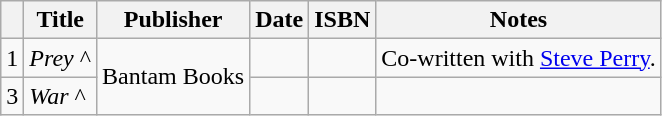<table class="wikitable">
<tr>
<th></th>
<th>Title</th>
<th>Publisher</th>
<th>Date</th>
<th>ISBN</th>
<th>Notes</th>
</tr>
<tr>
<td>1</td>
<td><em>Prey</em> ^</td>
<td rowspan="2">Bantam Books</td>
<td></td>
<td></td>
<td>Co-written with <a href='#'>Steve Perry</a>.</td>
</tr>
<tr>
<td>3</td>
<td><em>War</em> ^</td>
<td></td>
<td></td>
<td></td>
</tr>
</table>
